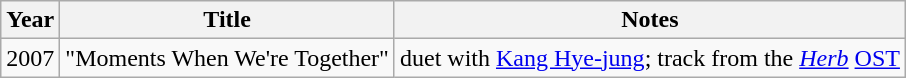<table class="wikitable sortable">
<tr>
<th>Year</th>
<th>Title</th>
<th>Notes</th>
</tr>
<tr>
<td>2007</td>
<td>"Moments When We're Together"</td>
<td>duet with <a href='#'>Kang Hye-jung</a>; track from the <em><a href='#'>Herb</a></em> <a href='#'>OST</a></td>
</tr>
</table>
